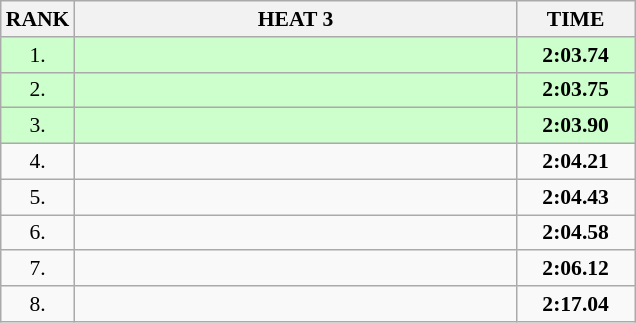<table class="wikitable" style="border-collapse: collapse; font-size: 90%;">
<tr>
<th>RANK</th>
<th style="width: 20em">HEAT 3</th>
<th style="width: 5em">TIME</th>
</tr>
<tr style="background:#ccffcc;">
<td align="center">1.</td>
<td></td>
<td align="center"><strong>2:03.74</strong></td>
</tr>
<tr style="background:#ccffcc;">
<td align="center">2.</td>
<td></td>
<td align="center"><strong>2:03.75</strong></td>
</tr>
<tr style="background:#ccffcc;">
<td align="center">3.</td>
<td></td>
<td align="center"><strong>2:03.90</strong></td>
</tr>
<tr>
<td align="center">4.</td>
<td></td>
<td align="center"><strong>2:04.21</strong></td>
</tr>
<tr>
<td align="center">5.</td>
<td></td>
<td align="center"><strong>2:04.43</strong></td>
</tr>
<tr>
<td align="center">6.</td>
<td></td>
<td align="center"><strong>2:04.58</strong></td>
</tr>
<tr>
<td align="center">7.</td>
<td></td>
<td align="center"><strong>2:06.12</strong></td>
</tr>
<tr>
<td align="center">8.</td>
<td></td>
<td align="center"><strong>2:17.04</strong></td>
</tr>
</table>
